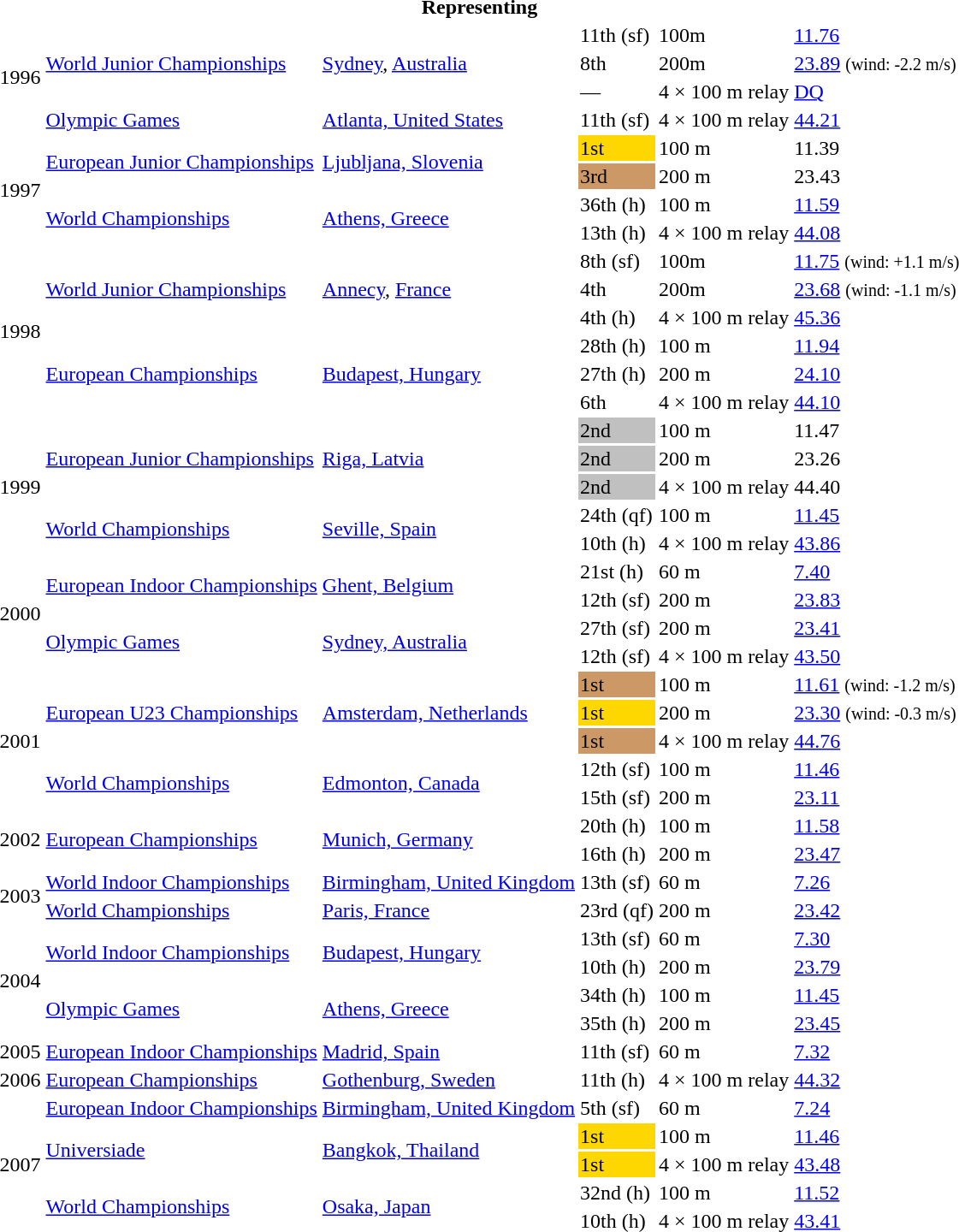<table>
<tr>
<th colspan="6">Representing </th>
</tr>
<tr>
<td rowspan=4>1996</td>
<td rowspan=3><a href='#'>World Junior Championships</a></td>
<td rowspan=3><a href='#'>Sydney</a>, <a href='#'>Australia</a></td>
<td>11th (sf)</td>
<td>100m</td>
<td><a href='#'>11.76</a></td>
</tr>
<tr>
<td>8th</td>
<td>200m</td>
<td><a href='#'>23.89</a> <small>(wind: -2.2 m/s)</small></td>
</tr>
<tr>
<td>—</td>
<td>4 × 100 m relay</td>
<td><a href='#'>DQ</a></td>
</tr>
<tr>
<td><a href='#'>Olympic Games</a></td>
<td><a href='#'>Atlanta, United States</a></td>
<td>11th (sf)</td>
<td>4 × 100 m relay</td>
<td><a href='#'>44.21</a></td>
</tr>
<tr>
<td rowspan=4>1997</td>
<td rowspan=2><a href='#'>European Junior Championships</a></td>
<td rowspan=2><a href='#'>Ljubljana, Slovenia</a></td>
<td bgcolor=gold>1st</td>
<td>100 m</td>
<td>11.39</td>
</tr>
<tr>
<td bgcolor=cc9966>3rd</td>
<td>200 m</td>
<td>23.43</td>
</tr>
<tr>
<td rowspan=2><a href='#'>World Championships</a></td>
<td rowspan=2><a href='#'>Athens, Greece</a></td>
<td>36th (h)</td>
<td>100 m</td>
<td><a href='#'>11.59</a></td>
</tr>
<tr>
<td>13th (h)</td>
<td>4 × 100 m relay</td>
<td><a href='#'>44.08</a></td>
</tr>
<tr>
<td rowspan=6>1998</td>
<td rowspan=3><a href='#'>World Junior Championships</a></td>
<td rowspan=3><a href='#'>Annecy</a>, <a href='#'>France</a></td>
<td>8th (sf)</td>
<td>100m</td>
<td><a href='#'>11.75</a> <small>(wind: +1.1 m/s)</small></td>
</tr>
<tr>
<td>4th</td>
<td>200m</td>
<td><a href='#'>23.68</a> <small>(wind: -1.1 m/s)</small></td>
</tr>
<tr>
<td>4th (h)</td>
<td>4 × 100 m relay</td>
<td><a href='#'>45.36</a></td>
</tr>
<tr>
<td rowspan=3><a href='#'>European Championships</a></td>
<td rowspan=3><a href='#'>Budapest, Hungary</a></td>
<td>28th (h)</td>
<td>100 m</td>
<td><a href='#'>11.94</a></td>
</tr>
<tr>
<td>27th (h)</td>
<td>200 m</td>
<td><a href='#'>24.10</a></td>
</tr>
<tr>
<td>6th</td>
<td>4 × 100 m relay</td>
<td><a href='#'>44.10</a></td>
</tr>
<tr>
<td rowspan=5>1999</td>
<td rowspan=3><a href='#'>European Junior Championships</a></td>
<td rowspan=3><a href='#'>Riga, Latvia</a></td>
<td bgcolor=silver>2nd</td>
<td>100 m</td>
<td>11.47</td>
</tr>
<tr>
<td bgcolor=silver>2nd</td>
<td>200 m</td>
<td>23.26</td>
</tr>
<tr>
<td bgcolor=silver>2nd</td>
<td>4 × 100 m relay</td>
<td>44.40</td>
</tr>
<tr>
<td rowspan=2><a href='#'>World Championships</a></td>
<td rowspan=2><a href='#'>Seville, Spain</a></td>
<td>24th (qf)</td>
<td>100 m</td>
<td><a href='#'>11.45</a></td>
</tr>
<tr>
<td>10th (h)</td>
<td>4 × 100 m relay</td>
<td><a href='#'>43.86</a></td>
</tr>
<tr>
<td rowspan=4>2000</td>
<td rowspan=2><a href='#'>European Indoor Championships</a></td>
<td rowspan=2><a href='#'>Ghent, Belgium</a></td>
<td>21st (h)</td>
<td>60 m</td>
<td><a href='#'>7.40</a></td>
</tr>
<tr>
<td>12th (sf)</td>
<td>200 m</td>
<td><a href='#'>23.83</a></td>
</tr>
<tr>
<td rowspan=2><a href='#'>Olympic Games</a></td>
<td rowspan=2><a href='#'>Sydney, Australia</a></td>
<td>27th (sf)</td>
<td>200 m</td>
<td><a href='#'>23.41</a></td>
</tr>
<tr>
<td>12th (sf)</td>
<td>4 × 100 m relay</td>
<td><a href='#'>43.50</a></td>
</tr>
<tr>
<td rowspan=5>2001</td>
<td rowspan=3><a href='#'>European U23 Championships</a></td>
<td rowspan=3><a href='#'>Amsterdam, Netherlands</a></td>
<td bgcolor=cc9966>1st</td>
<td>100 m</td>
<td><a href='#'>11.61</a> <small>(wind: -1.2 m/s)</small></td>
</tr>
<tr>
<td bgcolor=gold>1st</td>
<td>200 m</td>
<td><a href='#'>23.30</a> <small>(wind: -0.3 m/s)</small></td>
</tr>
<tr>
<td bgcolor=cc9966>1st</td>
<td>4 × 100 m relay</td>
<td><a href='#'>44.76</a></td>
</tr>
<tr>
<td rowspan=2><a href='#'>World Championships</a></td>
<td rowspan=2><a href='#'>Edmonton, Canada</a></td>
<td>12th (sf)</td>
<td>100 m</td>
<td><a href='#'>11.46</a></td>
</tr>
<tr>
<td>15th (sf)</td>
<td>200 m</td>
<td><a href='#'>23.11</a></td>
</tr>
<tr>
<td rowspan=2>2002</td>
<td rowspan=2><a href='#'>European Championships</a></td>
<td rowspan=2><a href='#'>Munich, Germany</a></td>
<td>20th (h)</td>
<td>100 m</td>
<td><a href='#'>11.58</a></td>
</tr>
<tr>
<td>16th (h)</td>
<td>200 m</td>
<td><a href='#'>23.47</a></td>
</tr>
<tr>
<td rowspan=2>2003</td>
<td><a href='#'>World Indoor Championships</a></td>
<td><a href='#'>Birmingham, United Kingdom</a></td>
<td>13th (sf)</td>
<td>60 m</td>
<td><a href='#'>7.26</a></td>
</tr>
<tr>
<td><a href='#'>World Championships</a></td>
<td><a href='#'>Paris, France</a></td>
<td>23rd (qf)</td>
<td>200 m</td>
<td><a href='#'>23.42</a></td>
</tr>
<tr>
<td rowspan=4>2004</td>
<td rowspan=2><a href='#'>World Indoor Championships</a></td>
<td rowspan=2><a href='#'>Budapest, Hungary</a></td>
<td>13th (sf)</td>
<td>60 m</td>
<td><a href='#'>7.30</a></td>
</tr>
<tr>
<td>10th (h)</td>
<td>200 m</td>
<td><a href='#'>23.79</a></td>
</tr>
<tr>
<td rowspan=2><a href='#'>Olympic Games</a></td>
<td rowspan=2><a href='#'>Athens, Greece</a></td>
<td>34th (h)</td>
<td>100 m</td>
<td><a href='#'>11.45</a></td>
</tr>
<tr>
<td>35th (h)</td>
<td>200 m</td>
<td><a href='#'>23.45</a></td>
</tr>
<tr>
<td>2005</td>
<td><a href='#'>European Indoor Championships</a></td>
<td><a href='#'>Madrid, Spain</a></td>
<td>11th (sf)</td>
<td>60 m</td>
<td><a href='#'>7.32</a></td>
</tr>
<tr>
<td>2006</td>
<td><a href='#'>European Championships</a></td>
<td><a href='#'>Gothenburg, Sweden</a></td>
<td>11th (h)</td>
<td>4 × 100 m relay</td>
<td><a href='#'>44.32</a></td>
</tr>
<tr>
<td rowspan=5>2007</td>
<td><a href='#'>European Indoor Championships</a></td>
<td><a href='#'>Birmingham, United Kingdom</a></td>
<td>5th (sf)</td>
<td>60 m</td>
<td><a href='#'>7.24</a></td>
</tr>
<tr>
<td rowspan=2><a href='#'>Universiade</a></td>
<td rowspan=2><a href='#'>Bangkok, Thailand</a></td>
<td bgcolor=gold>1st</td>
<td>100 m</td>
<td><a href='#'>11.46</a></td>
</tr>
<tr>
<td bgcolor=gold>1st</td>
<td>4 × 100 m relay</td>
<td><a href='#'>43.48</a></td>
</tr>
<tr>
<td rowspan=2><a href='#'>World Championships</a></td>
<td rowspan=2><a href='#'>Osaka, Japan</a></td>
<td>32nd (h)</td>
<td>100 m</td>
<td><a href='#'>11.52</a></td>
</tr>
<tr>
<td>10th (h)</td>
<td>4 × 100 m relay</td>
<td><a href='#'>43.41</a></td>
</tr>
</table>
